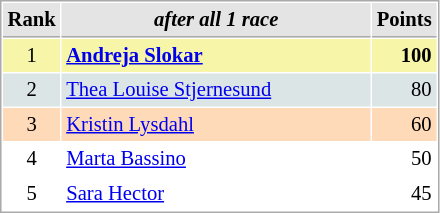<table cellspacing="1" cellpadding="3" style="border:1px solid #aaa; font-size:86%;">
<tr style="background:#e4e4e4;">
<th style="border-bottom:1px solid #aaa; width:10px;">Rank</th>
<th style="border-bottom:1px solid #aaa; width:200px; white-space:nowrap;"><em>after all 1 race</em></th>
<th style="border-bottom:1px solid #aaa; width:20px;">Points</th>
</tr>
<tr style="background:#f7f6a8;">
<td style="text-align:center;">1</td>
<td> <strong><a href='#'>Andreja Slokar</a></strong></td>
<td align="right"><strong>100</strong></td>
</tr>
<tr style="background:#dce5e5;">
<td style="text-align:center;">2</td>
<td> <a href='#'>Thea Louise Stjernesund</a></td>
<td align="right">80</td>
</tr>
<tr style="background:#ffdab9;">
<td style="text-align:center;">3</td>
<td> <a href='#'>Kristin Lysdahl</a></td>
<td align="right">60</td>
</tr>
<tr>
<td style="text-align:center;">4</td>
<td> <a href='#'>Marta Bassino</a></td>
<td align="right">50</td>
</tr>
<tr>
<td style="text-align:center;">5</td>
<td> <a href='#'>Sara Hector</a></td>
<td align="right">45</td>
</tr>
</table>
